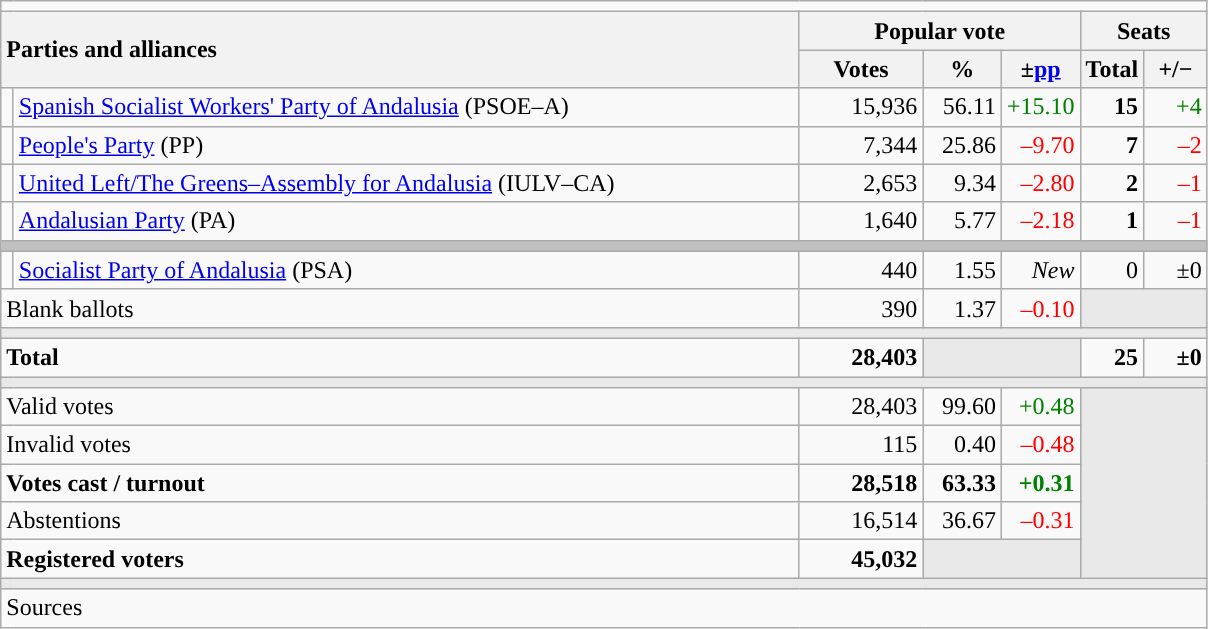<table class="wikitable" style="text-align:right;">
<tr>
<td colspan="7"></td>
</tr>
<tr>
<th style="text-align:left;" rowspan="2" colspan="2" width="525">Parties and alliances</th>
<th colspan="3">Popular vote</th>
<th colspan="2">Seats</th>
</tr>
<tr>
<th width="75">Votes</th>
<th width="45">%</th>
<th width="45">±<a href='#'>pp</a></th>
<th width="35">Total</th>
<th width="35">+/−</th>
</tr>
<tr>
<td width="1" style="color:inherit;background:"></td>
<td align="left"><a href='#'>Spanish Socialist Workers' Party of Andalusia</a> (PSOE–A)</td>
<td>15,936</td>
<td>56.11</td>
<td style="color:green;">+15.10</td>
<td><strong>15</strong></td>
<td style="color:green;">+4</td>
</tr>
<tr>
<td style="color:inherit;background:"></td>
<td align="left"><a href='#'>People's Party</a> (PP)</td>
<td>7,344</td>
<td>25.86</td>
<td style="color:red;">–9.70</td>
<td><strong>7</strong></td>
<td style="color:red;">–2</td>
</tr>
<tr>
<td style="color:inherit;background:"></td>
<td align="left"><a href='#'>United Left/The Greens–Assembly for Andalusia</a> (IULV–CA)</td>
<td>2,653</td>
<td>9.34</td>
<td style="color:red;">–2.80</td>
<td><strong>2</strong></td>
<td style="color:red;">–1</td>
</tr>
<tr>
<td style="color:inherit;background:"></td>
<td align="left"><a href='#'>Andalusian Party</a> (PA)</td>
<td>1,640</td>
<td>5.77</td>
<td style="color:red;">–2.18</td>
<td><strong>1</strong></td>
<td style="color:red;">–1</td>
</tr>
<tr>
<td colspan="7" bgcolor="#C0C0C0"></td>
</tr>
<tr>
<td style="color:inherit;background:"></td>
<td align="left"><a href='#'>Socialist Party of Andalusia</a> (PSA)</td>
<td>440</td>
<td>1.55</td>
<td><em>New</em></td>
<td>0</td>
<td>±0</td>
</tr>
<tr>
<td align="left" colspan="2">Blank ballots</td>
<td>390</td>
<td>1.37</td>
<td style="color:red;">–0.10</td>
<td bgcolor="#E9E9E9" colspan="2"></td>
</tr>
<tr>
<td colspan="7" bgcolor="#E9E9E9"></td>
</tr>
<tr style="font-weight:bold;">
<td align="left" colspan="2">Total</td>
<td>28,403</td>
<td bgcolor="#E9E9E9" colspan="2"></td>
<td>25</td>
<td>±0</td>
</tr>
<tr>
<td colspan="7" bgcolor="#E9E9E9"></td>
</tr>
<tr>
<td align="left" colspan="2">Valid votes</td>
<td>28,403</td>
<td>99.60</td>
<td style="color:green;">+0.48</td>
<td bgcolor="#E9E9E9" colspan="2" rowspan="5"></td>
</tr>
<tr>
<td align="left" colspan="2">Invalid votes</td>
<td>115</td>
<td>0.40</td>
<td style="color:red;">–0.48</td>
</tr>
<tr style="font-weight:bold;">
<td align="left" colspan="2">Votes cast / turnout</td>
<td>28,518</td>
<td>63.33</td>
<td style="color:green;">+0.31</td>
</tr>
<tr>
<td align="left" colspan="2">Abstentions</td>
<td>16,514</td>
<td>36.67</td>
<td style="color:red;">–0.31</td>
</tr>
<tr style="font-weight:bold;">
<td align="left" colspan="2">Registered voters</td>
<td>45,032</td>
<td bgcolor="#E9E9E9" colspan="2"></td>
</tr>
<tr>
<td colspan="7" bgcolor="#E9E9E9"></td>
</tr>
<tr>
<td align="left" colspan="7">Sources</td>
</tr>
</table>
